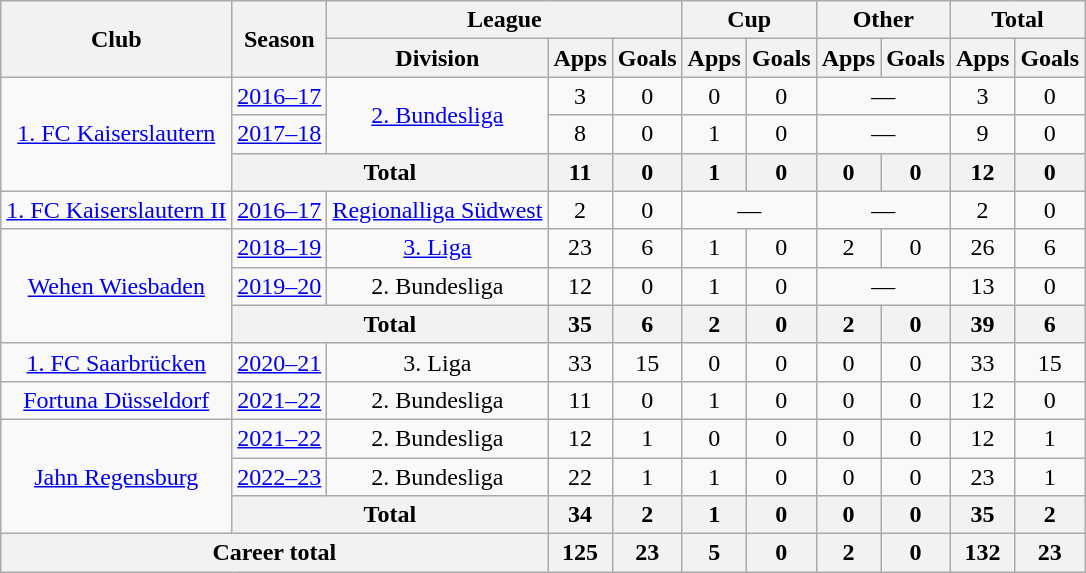<table class="wikitable" style="text-align:center">
<tr>
<th rowspan="2">Club</th>
<th rowspan="2">Season</th>
<th colspan="3">League</th>
<th colspan="2">Cup</th>
<th colspan="2">Other</th>
<th colspan="2">Total</th>
</tr>
<tr>
<th>Division</th>
<th>Apps</th>
<th>Goals</th>
<th>Apps</th>
<th>Goals</th>
<th>Apps</th>
<th>Goals</th>
<th>Apps</th>
<th>Goals</th>
</tr>
<tr>
<td rowspan="3"><a href='#'>1. FC Kaiserslautern</a></td>
<td><a href='#'>2016–17</a></td>
<td rowspan="2"><a href='#'>2. Bundesliga</a></td>
<td>3</td>
<td>0</td>
<td>0</td>
<td>0</td>
<td colspan="2">—</td>
<td>3</td>
<td>0</td>
</tr>
<tr>
<td><a href='#'>2017–18</a></td>
<td>8</td>
<td>0</td>
<td>1</td>
<td>0</td>
<td colspan="2">—</td>
<td>9</td>
<td>0</td>
</tr>
<tr>
<th colspan="2">Total</th>
<th>11</th>
<th>0</th>
<th>1</th>
<th>0</th>
<th>0</th>
<th>0</th>
<th>12</th>
<th>0</th>
</tr>
<tr>
<td><a href='#'>1. FC Kaiserslautern II</a></td>
<td><a href='#'>2016–17</a></td>
<td><a href='#'>Regionalliga Südwest</a></td>
<td>2</td>
<td>0</td>
<td colspan="2">—</td>
<td colspan="2">—</td>
<td>2</td>
<td>0</td>
</tr>
<tr>
<td rowspan="3"><a href='#'>Wehen Wiesbaden</a></td>
<td><a href='#'>2018–19</a></td>
<td><a href='#'>3. Liga</a></td>
<td>23</td>
<td>6</td>
<td>1</td>
<td>0</td>
<td>2</td>
<td>0</td>
<td>26</td>
<td>6</td>
</tr>
<tr>
<td><a href='#'>2019–20</a></td>
<td>2. Bundesliga</td>
<td>12</td>
<td>0</td>
<td>1</td>
<td>0</td>
<td colspan="2">—</td>
<td>13</td>
<td>0</td>
</tr>
<tr>
<th colspan="2">Total</th>
<th>35</th>
<th>6</th>
<th>2</th>
<th>0</th>
<th>2</th>
<th>0</th>
<th>39</th>
<th>6</th>
</tr>
<tr>
<td><a href='#'>1. FC Saarbrücken</a></td>
<td><a href='#'>2020–21</a></td>
<td>3. Liga</td>
<td>33</td>
<td>15</td>
<td>0</td>
<td>0</td>
<td>0</td>
<td>0</td>
<td>33</td>
<td>15</td>
</tr>
<tr>
<td><a href='#'>Fortuna Düsseldorf</a></td>
<td><a href='#'>2021–22</a></td>
<td>2. Bundesliga</td>
<td>11</td>
<td>0</td>
<td>1</td>
<td>0</td>
<td>0</td>
<td>0</td>
<td>12</td>
<td>0</td>
</tr>
<tr>
<td rowspan="3"><a href='#'>Jahn Regensburg</a></td>
<td><a href='#'>2021–22</a></td>
<td>2. Bundesliga</td>
<td>12</td>
<td>1</td>
<td>0</td>
<td>0</td>
<td>0</td>
<td>0</td>
<td>12</td>
<td>1</td>
</tr>
<tr>
<td><a href='#'>2022–23</a></td>
<td>2. Bundesliga</td>
<td>22</td>
<td>1</td>
<td>1</td>
<td>0</td>
<td>0</td>
<td>0</td>
<td>23</td>
<td>1</td>
</tr>
<tr>
<th colspan="2">Total</th>
<th>34</th>
<th>2</th>
<th>1</th>
<th>0</th>
<th>0</th>
<th>0</th>
<th>35</th>
<th>2</th>
</tr>
<tr>
<th colspan="3">Career total</th>
<th>125</th>
<th>23</th>
<th>5</th>
<th>0</th>
<th>2</th>
<th>0</th>
<th>132</th>
<th>23</th>
</tr>
</table>
